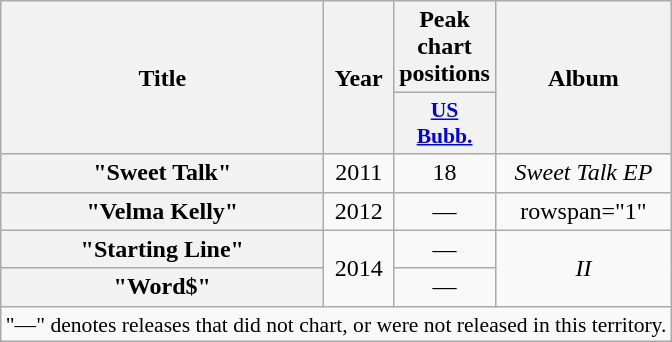<table class="wikitable plainrowheaders" style="text-align:center;">
<tr>
<th scope="col" rowspan="2" style="width:13em;">Title</th>
<th scope="col" rowspan="2">Year</th>
<th scope="col" colspan="1">Peak chart positions</th>
<th scope="col" rowspan="2">Album</th>
</tr>
<tr>
<th scope="col" style="width:3em;font-size:90%;"><a href='#'>US<br>Bubb.</a><br></th>
</tr>
<tr>
<th scope="row">"Sweet Talk"</th>
<td>2011</td>
<td>18</td>
<td rowspan="1"><em>Sweet Talk EP</em></td>
</tr>
<tr>
<th scope="row">"Velma Kelly"<br></th>
<td>2012</td>
<td>—</td>
<td>rowspan="1" </td>
</tr>
<tr>
<th scope="row">"Starting Line"</th>
<td rowspan="2">2014</td>
<td>—</td>
<td rowspan="2"><em>II</em></td>
</tr>
<tr>
<th scope="row">"Word$"<br></th>
<td>—</td>
</tr>
<tr>
<td colspan="14" style="font-size:90%">"—" denotes releases that did not chart, or were not released in this territory.</td>
</tr>
</table>
